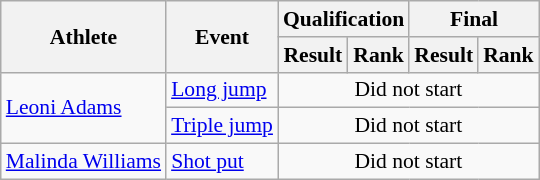<table class="wikitable" style="font-size:90%; text-align:center">
<tr>
<th rowspan="2">Athlete</th>
<th rowspan="2">Event</th>
<th colspan="2">Qualification</th>
<th colspan="2">Final</th>
</tr>
<tr>
<th>Result</th>
<th>Rank</th>
<th>Result</th>
<th>Rank</th>
</tr>
<tr>
<td align="left" rowspan=2><a href='#'>Leoni Adams</a></td>
<td align="left"><a href='#'>Long jump</a></td>
<td colspan="6">Did not start</td>
</tr>
<tr>
<td align="left"><a href='#'>Triple jump</a></td>
<td colspan="6">Did not start</td>
</tr>
<tr>
<td align="left"><a href='#'>Malinda Williams</a></td>
<td align="left"><a href='#'>Shot put</a></td>
<td colspan="6">Did not start</td>
</tr>
</table>
